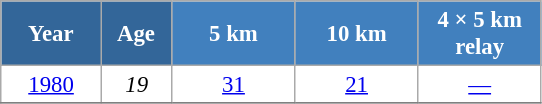<table class="wikitable" style="font-size:95%; text-align:center; border:grey solid 1px; border-collapse:collapse; background:#ffffff;">
<tr>
<th style="background-color:#369; color:white; width:60px;"> Year </th>
<th style="background-color:#369; color:white; width:40px;"> Age </th>
<th style="background-color:#4180be; color:white; width:75px;"> 5 km </th>
<th style="background-color:#4180be; color:white; width:75px;"> 10 km </th>
<th style="background-color:#4180be; color:white; width:75px;"> 4 × 5 km <br> relay </th>
</tr>
<tr>
<td><a href='#'>1980</a></td>
<td><em>19</em></td>
<td><a href='#'>31</a></td>
<td><a href='#'>21</a></td>
<td><a href='#'>—</a></td>
</tr>
<tr>
</tr>
</table>
